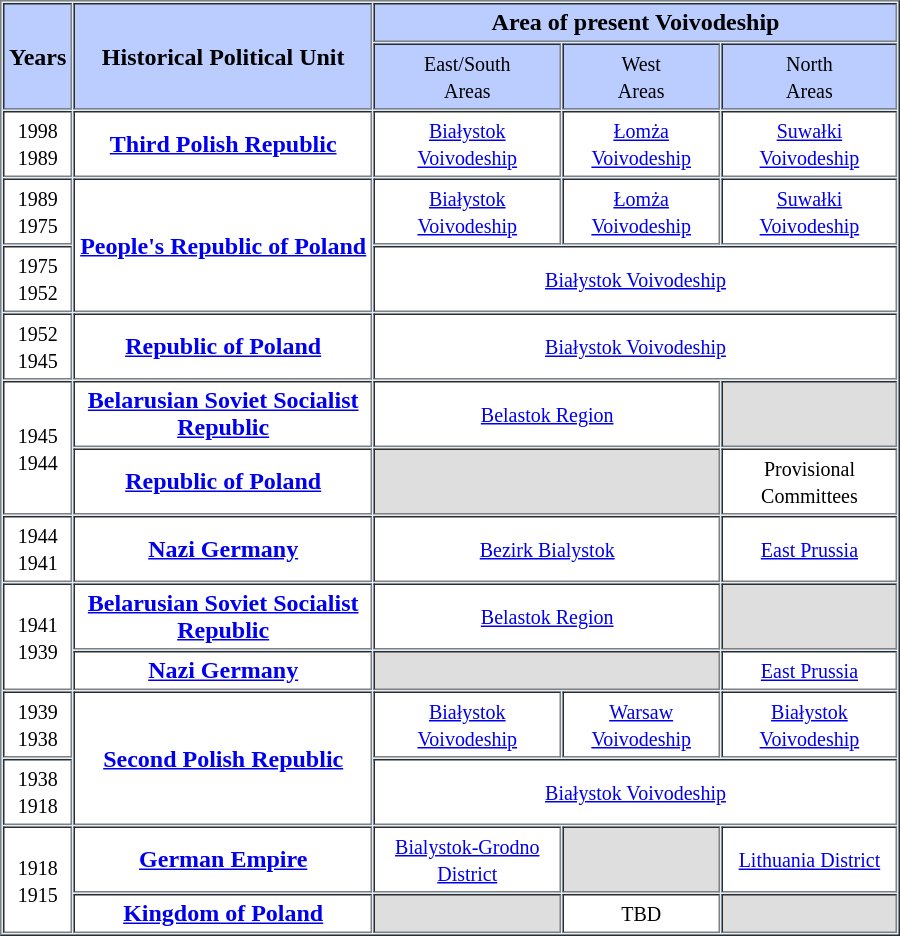<table border="1" cellpadding="3" cellspacing="1" bgcolor=#DDEEFF width="600" style="margin: 1em auto 1em auto">
<tr align="center" bgcolor=#BBCCFF>
<td rowspan="2"><strong>Years</strong></td>
<td rowspan="2"><strong>Historical Political Unit</strong></td>
<td colspan="3"><strong>Area of present Voivodeship</strong></td>
</tr>
<tr align="center" bgcolor=#BBCCFF>
<td><small>East/South<br>Areas</small></td>
<td><small>West<br>Areas</small></td>
<td><small>North<br>Areas</small></td>
</tr>
<tr bgcolor=white  align="center">
<td><small>1998<br>1989</small></td>
<td><strong><a href='#'>Third Polish Republic</a></strong></td>
<td><small><a href='#'>Białystok Voivodeship</a></small></td>
<td><small><a href='#'>Łomża Voivodeship</a></small></td>
<td><small><a href='#'>Suwałki Voivodeship</a></small></td>
</tr>
<tr bgcolor=white  align="center">
<td><small>1989<br>1975</small></td>
<td rowspan="2"><strong><a href='#'>People's Republic of Poland</a></strong></td>
<td><small> <a href='#'>Białystok Voivodeship</a></small></td>
<td><small><a href='#'>Łomża Voivodeship</a></small></td>
<td><small><a href='#'>Suwałki Voivodeship</a></small></td>
</tr>
<tr bgcolor=white  align="center">
<td><small>1975<br>1952</small></td>
<td colspan="3"><small> <a href='#'>Białystok Voivodeship</a></small></td>
</tr>
<tr bgcolor=white  align="center">
<td><small>1952<br>1945</small></td>
<td><strong><a href='#'>Republic of Poland</a></strong></td>
<td colspan="3"><small> <a href='#'>Białystok Voivodeship</a></small></td>
</tr>
<tr bgcolor=white  align="center">
<td rowspan="2"><small>1945<br>1944</small></td>
<td><strong><a href='#'>Belarusian Soviet Socialist Republic</a></strong></td>
<td colspan="2"><small> <a href='#'>Belastok Region</a></small></td>
<td bgcolor=#DEDEDE><small></small></td>
</tr>
<tr bgcolor=white  align="center">
<td><strong><a href='#'>Republic of Poland</a></strong></td>
<td colspan="2" bgcolor=#DEDEDE><small></small></td>
<td><small>Provisional Committees</small></td>
</tr>
<tr bgcolor=white  align="center">
<td><small>1944<br>1941</small></td>
<td><strong><a href='#'>Nazi Germany</a></strong></td>
<td colspan="2"><small><a href='#'>Bezirk Bialystok</a></small></td>
<td><small><a href='#'>East Prussia</a></small></td>
</tr>
<tr bgcolor=white  align="center">
<td rowspan="2"><small>1941<br>1939</small></td>
<td><strong><a href='#'>Belarusian Soviet Socialist Republic</a></strong></td>
<td colspan="2"><small> <a href='#'>Belastok Region</a></small></td>
<td bgcolor=#DEDEDE><small></small></td>
</tr>
<tr bgcolor=white  align="center">
<td><strong><a href='#'>Nazi Germany</a></strong></td>
<td colspan="2" bgcolor=#DEDEDE><small></small></td>
<td><small><a href='#'>East Prussia</a></small></td>
</tr>
<tr bgcolor=white  align="center">
<td><small>1939<br>1938</small></td>
<td rowspan="2"><strong><a href='#'>Second Polish Republic</a></strong></td>
<td><small><a href='#'>Białystok Voivodeship</a></small></td>
<td><small><a href='#'>Warsaw Voivodeship</a></small></td>
<td><small><a href='#'>Białystok Voivodeship</a></small></td>
</tr>
<tr bgcolor=white  align="center">
<td><small>1938<br>1918</small></td>
<td colspan="3"><small><a href='#'>Białystok Voivodeship</a></small></td>
</tr>
<tr bgcolor=white  align="center">
<td rowspan="2"><small>1918<br>1915</small></td>
<td><strong><a href='#'>German Empire</a></strong></td>
<td><small><a href='#'>Bialystok-Grodno District</a></small></td>
<td bgcolor=#DEDEDE><small></small></td>
<td><small><a href='#'>Lithuania District</a></small></td>
</tr>
<tr bgcolor=white  align="center">
<td><strong><a href='#'>Kingdom of Poland</a></strong></td>
<td bgcolor=#DEDEDE><small></small></td>
<td><small>TBD</small></td>
<td bgcolor=#DEDEDE><small></small></td>
</tr>
</table>
